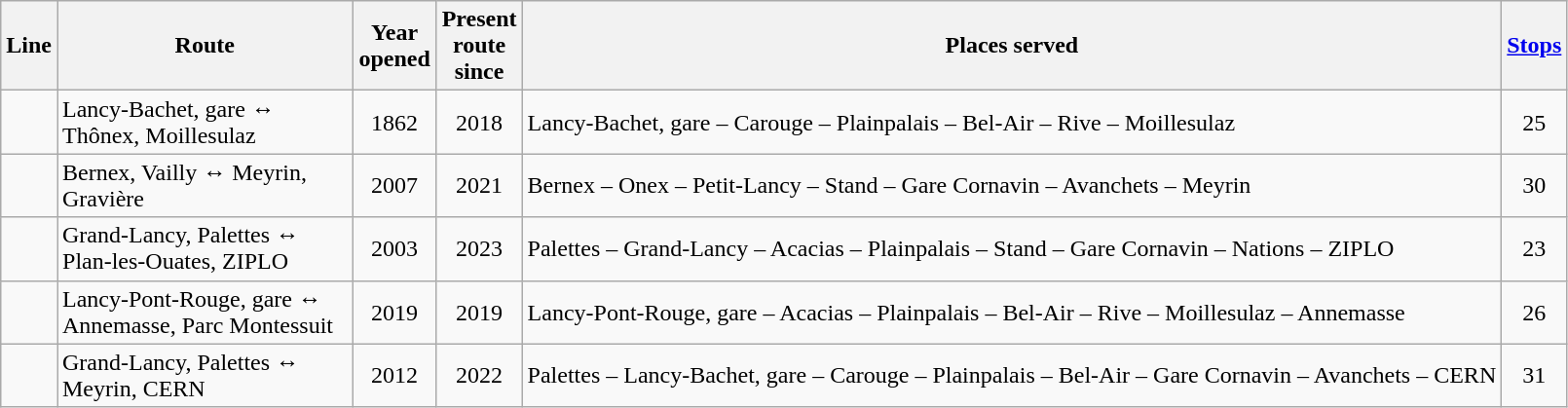<table class="wikitable">
<tr>
<th scope="col" style="width:25px;">Line</th>
<th scope="col" style="width:195px;">Route</th>
<th scope="col" style="width:50px;">Year opened</th>
<th scope="col" style="width:50px;">Present route since</th>
<th scope=col>Places served</th>
<th scope=col><a href='#'>Stops</a></th>
</tr>
<tr>
<td></td>
<td>Lancy-Bachet, gare ↔ Thônex, Moillesulaz</td>
<td align=center>1862</td>
<td align=center>2018</td>
<td>Lancy-Bachet, gare – Carouge – Plainpalais – Bel-Air – Rive – Moillesulaz</td>
<td align=center>25</td>
</tr>
<tr>
<td></td>
<td>Bernex, Vailly ↔ Meyrin, Gravière</td>
<td align=center>2007</td>
<td align=center>2021</td>
<td>Bernex – Onex – Petit-Lancy – Stand – Gare Cornavin – Avanchets – Meyrin</td>
<td align=center>30</td>
</tr>
<tr>
<td></td>
<td>Grand-Lancy, Palettes ↔ Plan-les-Ouates, ZIPLO</td>
<td align=center>2003</td>
<td align=center>2023</td>
<td>Palettes – Grand-Lancy – Acacias – Plainpalais – Stand – Gare Cornavin – Nations – ZIPLO</td>
<td align=center>23</td>
</tr>
<tr>
<td></td>
<td>Lancy-Pont-Rouge, gare ↔ Annemasse, Parc Montessuit</td>
<td align=center>2019</td>
<td align=center>2019</td>
<td>Lancy-Pont-Rouge, gare – Acacias – Plainpalais – Bel-Air – Rive – Moillesulaz – Annemasse</td>
<td align=center>26</td>
</tr>
<tr>
<td></td>
<td>Grand-Lancy, Palettes ↔ Meyrin, CERN</td>
<td align=center>2012</td>
<td align=center>2022</td>
<td>Palettes – Lancy-Bachet, gare – Carouge – Plainpalais – Bel-Air – Gare Cornavin – Avanchets – CERN</td>
<td align=center>31</td>
</tr>
</table>
